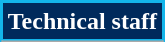<table class="wikitable">
<tr>
<th style="background:#002A5C; color:#ffffff; border:2px solid #13B5EA;" scope="col" colspan="2">Technical staff<br></th>
</tr>
<tr>
</tr>
<tr>
</tr>
<tr>
</tr>
<tr>
</tr>
</table>
